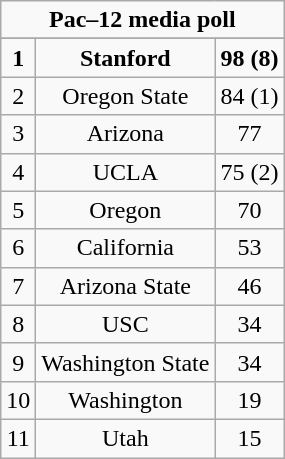<table class="wikitable" style="display: inline-table;">
<tr>
<td align="center" Colspan="3"><strong>Pac–12 media poll</strong></td>
</tr>
<tr align="center">
</tr>
<tr align="center">
<td><strong>1</strong></td>
<td><strong>Stanford</strong></td>
<td><strong>98 (8)</strong></td>
</tr>
<tr align="center">
<td>2</td>
<td>Oregon State</td>
<td>84 (1)</td>
</tr>
<tr align="center">
<td>3</td>
<td>Arizona</td>
<td>77</td>
</tr>
<tr align="center">
<td>4</td>
<td>UCLA</td>
<td>75 (2)</td>
</tr>
<tr align="center">
<td>5</td>
<td>Oregon</td>
<td>70</td>
</tr>
<tr align="center">
<td>6</td>
<td>California</td>
<td>53</td>
</tr>
<tr align="center">
<td>7</td>
<td>Arizona State</td>
<td>46</td>
</tr>
<tr align="center">
<td>8</td>
<td>USC</td>
<td>34</td>
</tr>
<tr align="center">
<td>9</td>
<td>Washington State</td>
<td>34</td>
</tr>
<tr align="center">
<td>10</td>
<td>Washington</td>
<td>19</td>
</tr>
<tr align="center">
<td>11</td>
<td>Utah</td>
<td>15</td>
</tr>
</table>
